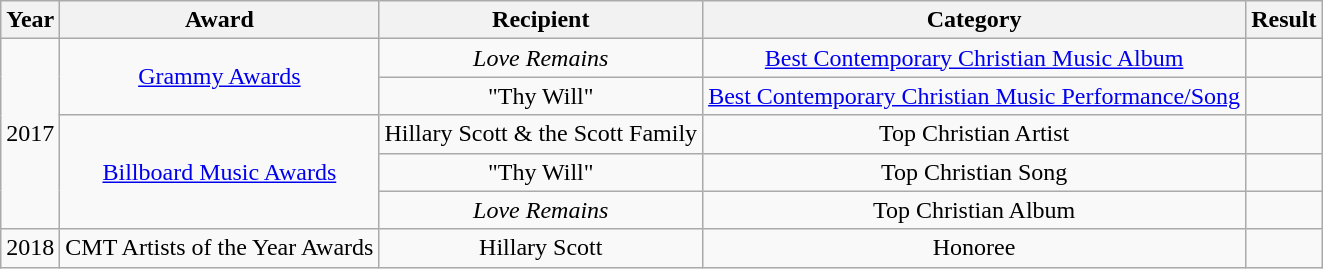<table class="wikitable" style="text-align:center">
<tr>
<th>Year</th>
<th>Award</th>
<th>Recipient</th>
<th>Category</th>
<th>Result</th>
</tr>
<tr>
<td rowspan="5">2017</td>
<td rowspan="2"><a href='#'>Grammy Awards</a></td>
<td><em>Love Remains</em></td>
<td><a href='#'>Best Contemporary Christian Music Album</a></td>
<td></td>
</tr>
<tr>
<td>"Thy Will"</td>
<td><a href='#'>Best Contemporary Christian Music Performance/Song</a></td>
<td></td>
</tr>
<tr>
<td rowspan="3"><a href='#'>Billboard Music Awards</a></td>
<td>Hillary Scott & the Scott Family</td>
<td>Top Christian Artist</td>
<td></td>
</tr>
<tr>
<td>"Thy Will"</td>
<td>Top Christian Song</td>
<td></td>
</tr>
<tr>
<td><em>Love Remains</em></td>
<td>Top Christian Album</td>
<td></td>
</tr>
<tr>
<td>2018</td>
<td rowspan="1">CMT Artists of the Year Awards</td>
<td>Hillary Scott</td>
<td>Honoree</td>
<td></td>
</tr>
</table>
